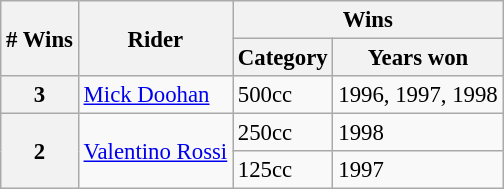<table class="wikitable" style="font-size: 95%;">
<tr>
<th rowspan=2># Wins</th>
<th rowspan=2>Rider</th>
<th colspan=2>Wins</th>
</tr>
<tr>
<th>Category</th>
<th>Years won</th>
</tr>
<tr>
<th>3</th>
<td> <a href='#'>Mick Doohan</a></td>
<td>500cc</td>
<td>1996, 1997, 1998</td>
</tr>
<tr>
<th rowspan=2>2</th>
<td rowspan=2> <a href='#'>Valentino Rossi</a></td>
<td>250cc</td>
<td>1998</td>
</tr>
<tr>
<td>125cc</td>
<td>1997</td>
</tr>
</table>
